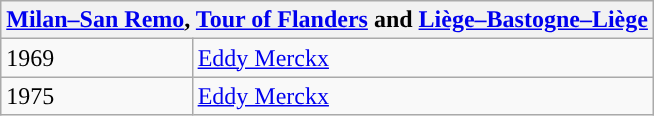<table class="wikitable">
<tr>
<th colspan=2><a href='#'>Milan–San Remo</a>, <a href='#'>Tour of Flanders</a> and <a href='#'>Liège–Bastogne–Liège</a></th>
</tr>
<tr>
<td>1969</td>
<td> <a href='#'>Eddy Merckx</a></td>
</tr>
<tr>
<td>1975</td>
<td> <a href='#'>Eddy Merckx</a></td>
</tr>
</table>
